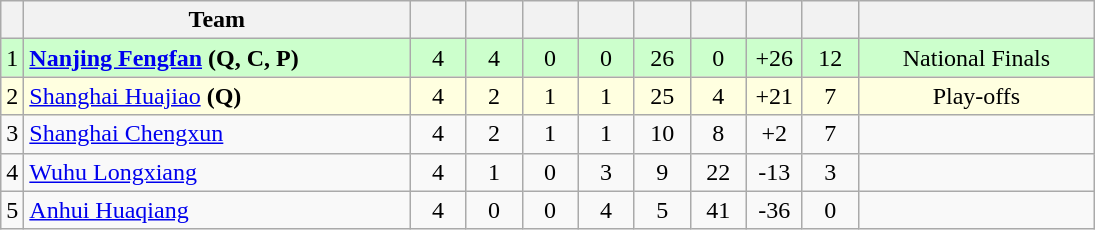<table class="wikitable" style="text-align:center;">
<tr>
<th></th>
<th width=250>Team</th>
<th width=30></th>
<th width=30></th>
<th width=30></th>
<th width=30></th>
<th width=30></th>
<th width=30></th>
<th width=30></th>
<th width=30></th>
<th width=150></th>
</tr>
<tr bgcolor="#ccffcc">
<td>1</td>
<td align="left"><strong><a href='#'>Nanjing Fengfan</a> (Q, C, P)</strong></td>
<td>4</td>
<td>4</td>
<td>0</td>
<td>0</td>
<td>26</td>
<td>0</td>
<td>+26</td>
<td>12</td>
<td>National Finals</td>
</tr>
<tr bgcolor="#FFFFE0">
<td>2</td>
<td align="left"><a href='#'>Shanghai Huajiao</a> <strong>(Q)</strong></td>
<td>4</td>
<td>2</td>
<td>1</td>
<td>1</td>
<td>25</td>
<td>4</td>
<td>+21</td>
<td>7</td>
<td>Play-offs</td>
</tr>
<tr>
<td>3</td>
<td align="left"><a href='#'>Shanghai Chengxun</a></td>
<td>4</td>
<td>2</td>
<td>1</td>
<td>1</td>
<td>10</td>
<td>8</td>
<td>+2</td>
<td>7</td>
<td></td>
</tr>
<tr>
<td>4</td>
<td align="left"><a href='#'>Wuhu Longxiang</a></td>
<td>4</td>
<td>1</td>
<td>0</td>
<td>3</td>
<td>9</td>
<td>22</td>
<td>-13</td>
<td>3</td>
<td></td>
</tr>
<tr>
<td>5</td>
<td align="left"><a href='#'>Anhui Huaqiang</a></td>
<td>4</td>
<td>0</td>
<td>0</td>
<td>4</td>
<td>5</td>
<td>41</td>
<td>-36</td>
<td>0</td>
<td></td>
</tr>
</table>
